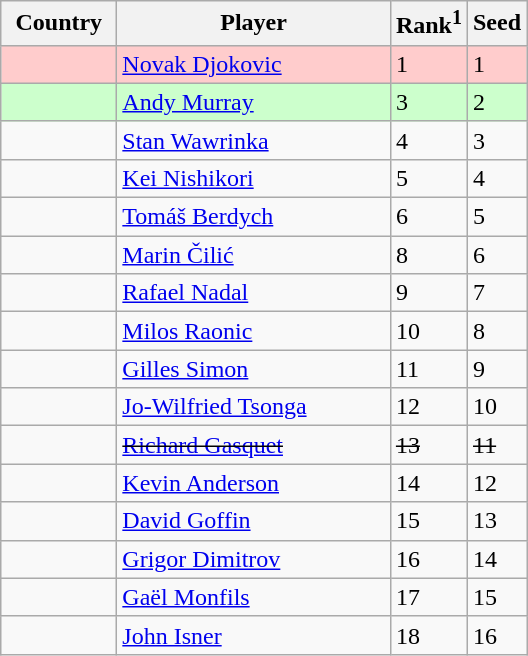<table class="sortable wikitable">
<tr>
<th width="70">Country</th>
<th width="175">Player</th>
<th>Rank<sup>1</sup></th>
<th>Seed</th>
</tr>
<tr style="background:#fcc;">
<td></td>
<td><a href='#'>Novak Djokovic</a></td>
<td>1</td>
<td>1</td>
</tr>
<tr style="background:#cfc;">
<td></td>
<td><a href='#'>Andy Murray</a></td>
<td>3</td>
<td>2</td>
</tr>
<tr>
<td></td>
<td><a href='#'>Stan Wawrinka</a></td>
<td>4</td>
<td>3</td>
</tr>
<tr>
<td></td>
<td><a href='#'>Kei Nishikori</a></td>
<td>5</td>
<td>4</td>
</tr>
<tr>
<td></td>
<td><a href='#'>Tomáš Berdych</a></td>
<td>6</td>
<td>5</td>
</tr>
<tr>
<td></td>
<td><a href='#'>Marin Čilić</a></td>
<td>8</td>
<td>6</td>
</tr>
<tr>
<td></td>
<td><a href='#'>Rafael Nadal</a></td>
<td>9</td>
<td>7</td>
</tr>
<tr>
<td></td>
<td><a href='#'>Milos Raonic</a></td>
<td>10</td>
<td>8</td>
</tr>
<tr>
<td></td>
<td><a href='#'>Gilles Simon</a></td>
<td>11</td>
<td>9</td>
</tr>
<tr>
<td></td>
<td><a href='#'>Jo-Wilfried Tsonga</a></td>
<td>12</td>
<td>10</td>
</tr>
<tr>
<td><s></s></td>
<td><s><a href='#'>Richard Gasquet</a></s></td>
<td><s>13</s></td>
<td><s>11</s></td>
</tr>
<tr>
<td></td>
<td><a href='#'>Kevin Anderson</a></td>
<td>14</td>
<td>12</td>
</tr>
<tr>
<td></td>
<td><a href='#'>David Goffin</a></td>
<td>15</td>
<td>13</td>
</tr>
<tr>
<td></td>
<td><a href='#'>Grigor Dimitrov</a></td>
<td>16</td>
<td>14</td>
</tr>
<tr>
<td></td>
<td><a href='#'>Gaël Monfils</a></td>
<td>17</td>
<td>15</td>
</tr>
<tr>
<td></td>
<td><a href='#'>John Isner</a></td>
<td>18</td>
<td>16</td>
</tr>
</table>
